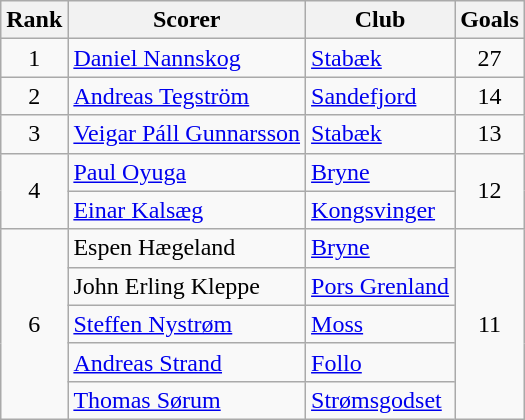<table class="wikitable">
<tr>
<th>Rank</th>
<th>Scorer</th>
<th>Club</th>
<th>Goals</th>
</tr>
<tr>
<td align=center>1</td>
<td> <a href='#'>Daniel Nannskog</a></td>
<td><a href='#'>Stabæk</a></td>
<td align=center>27</td>
</tr>
<tr>
<td align=center>2</td>
<td> <a href='#'>Andreas Tegström</a></td>
<td><a href='#'>Sandefjord</a></td>
<td align=center>14</td>
</tr>
<tr>
<td align=center>3</td>
<td> <a href='#'>Veigar Páll Gunnarsson</a></td>
<td><a href='#'>Stabæk</a></td>
<td align=center>13</td>
</tr>
<tr>
<td rowspan=2 align=center>4</td>
<td> <a href='#'>Paul Oyuga</a></td>
<td><a href='#'>Bryne</a></td>
<td rowspan=2 align=center>12</td>
</tr>
<tr>
<td> <a href='#'>Einar Kalsæg</a></td>
<td><a href='#'>Kongsvinger</a></td>
</tr>
<tr>
<td rowspan=5 align=center>6</td>
<td> Espen Hægeland</td>
<td><a href='#'>Bryne</a></td>
<td rowspan=5 align=center>11</td>
</tr>
<tr>
<td> John Erling Kleppe</td>
<td><a href='#'>Pors Grenland</a></td>
</tr>
<tr>
<td> <a href='#'>Steffen Nystrøm</a></td>
<td><a href='#'>Moss</a></td>
</tr>
<tr>
<td> <a href='#'>Andreas Strand</a></td>
<td><a href='#'>Follo</a></td>
</tr>
<tr>
<td> <a href='#'>Thomas Sørum</a></td>
<td><a href='#'>Strømsgodset</a></td>
</tr>
</table>
